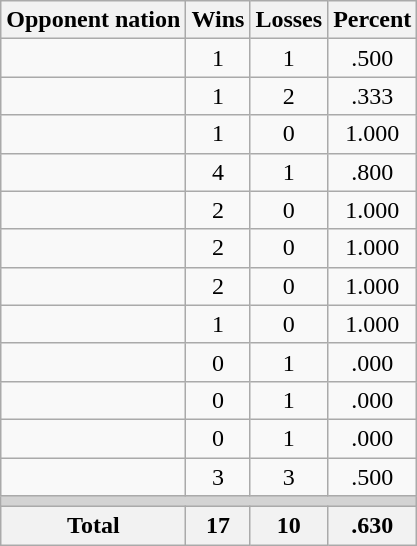<table class=wikitable>
<tr>
<th>Opponent nation</th>
<th>Wins</th>
<th>Losses</th>
<th>Percent</th>
</tr>
<tr align=center>
<td align=left></td>
<td>1</td>
<td>1</td>
<td>.500</td>
</tr>
<tr align=center>
<td align=left></td>
<td>1</td>
<td>2</td>
<td>.333</td>
</tr>
<tr align=center>
<td align=left></td>
<td>1</td>
<td>0</td>
<td>1.000</td>
</tr>
<tr align=center>
<td align=left></td>
<td>4</td>
<td>1</td>
<td>.800</td>
</tr>
<tr align=center>
<td align=left></td>
<td>2</td>
<td>0</td>
<td>1.000</td>
</tr>
<tr align=center>
<td align=left></td>
<td>2</td>
<td>0</td>
<td>1.000</td>
</tr>
<tr align=center>
<td align=left></td>
<td>2</td>
<td>0</td>
<td>1.000</td>
</tr>
<tr align=center>
<td align=left></td>
<td>1</td>
<td>0</td>
<td>1.000</td>
</tr>
<tr align=center>
<td align=left></td>
<td>0</td>
<td>1</td>
<td>.000</td>
</tr>
<tr align=center>
<td align=left></td>
<td>0</td>
<td>1</td>
<td>.000</td>
</tr>
<tr align=center>
<td align=left></td>
<td>0</td>
<td>1</td>
<td>.000</td>
</tr>
<tr align=center>
<td align=left></td>
<td>3</td>
<td>3</td>
<td>.500</td>
</tr>
<tr>
<td colspan=4 bgcolor=lightgray></td>
</tr>
<tr>
<th>Total</th>
<th>17</th>
<th>10</th>
<th>.630</th>
</tr>
</table>
